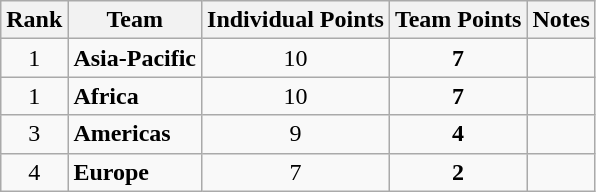<table class="wikitable sortable" style="text-align:center">
<tr>
<th>Rank</th>
<th>Team</th>
<th>Individual Points</th>
<th>Team Points</th>
<th>Notes</th>
</tr>
<tr>
<td>1</td>
<td align="left"><strong>Asia-Pacific</strong></td>
<td>10</td>
<td><strong>7</strong></td>
<td></td>
</tr>
<tr>
<td>1</td>
<td align="left"><strong>Africa</strong></td>
<td>10</td>
<td><strong>7</strong></td>
<td></td>
</tr>
<tr>
<td>3</td>
<td align="left"><strong>Americas</strong></td>
<td>9</td>
<td><strong>4</strong></td>
<td></td>
</tr>
<tr>
<td>4</td>
<td align="left"><strong>Europe</strong></td>
<td>7</td>
<td><strong>2</strong></td>
<td></td>
</tr>
</table>
